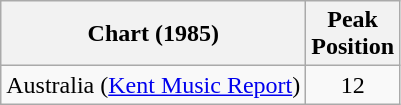<table class="wikitable">
<tr>
<th>Chart (1985)</th>
<th>Peak<br>Position</th>
</tr>
<tr>
<td>Australia (<a href='#'>Kent Music Report</a>)</td>
<td align="center">12</td>
</tr>
</table>
